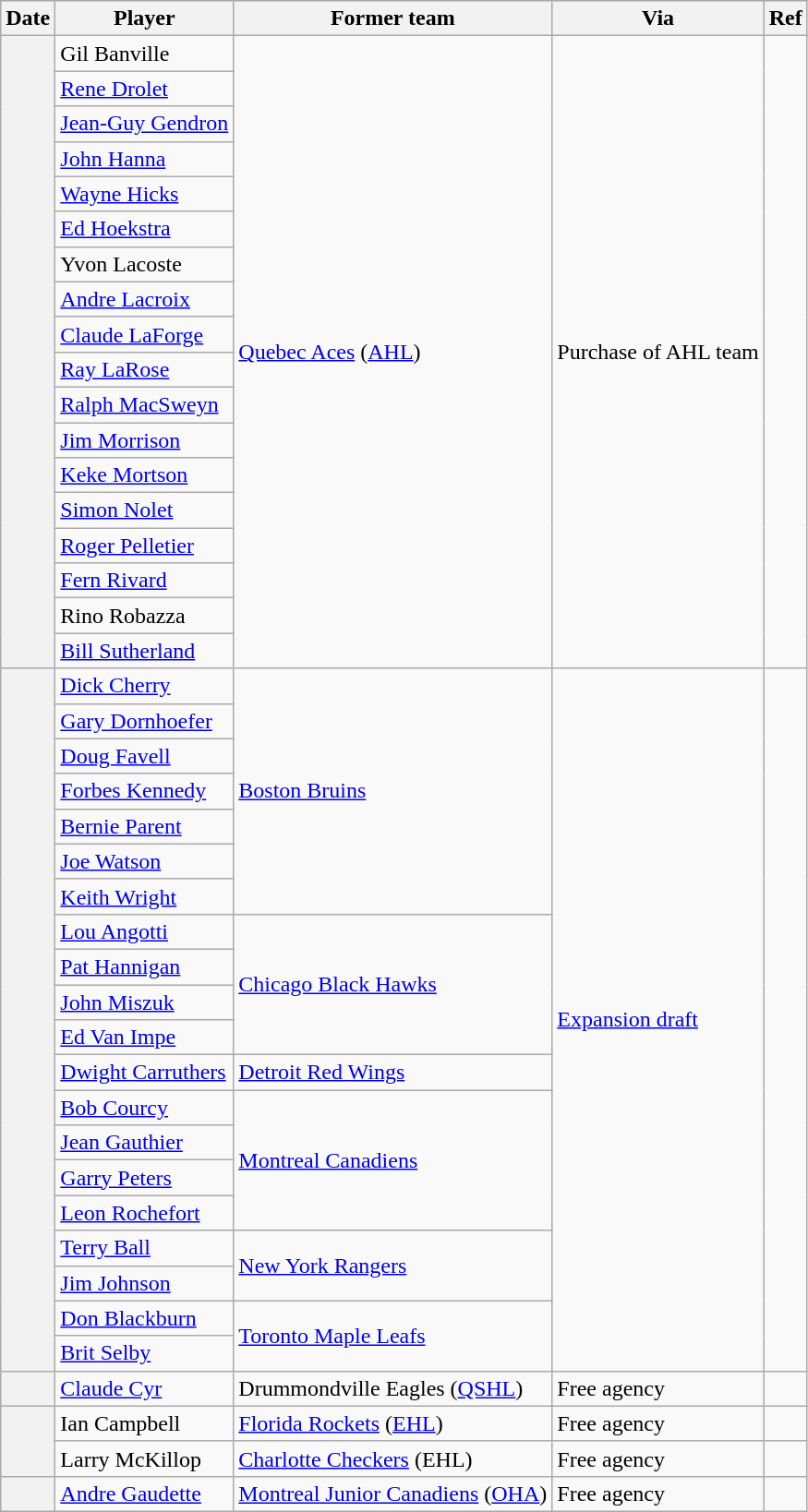<table class="wikitable plainrowheaders">
<tr style="background:#ddd; text-align:center;">
<th>Date</th>
<th>Player</th>
<th>Former team</th>
<th>Via</th>
<th>Ref</th>
</tr>
<tr>
<th scope="row" rowspan=18></th>
<td>Gil Banville</td>
<td rowspan=18><a href='#'>Quebec Aces</a> (<a href='#'>AHL</a>)</td>
<td rowspan=18>Purchase of AHL team</td>
<td rowspan=18></td>
</tr>
<tr>
<td><a href='#'>Rene Drolet</a></td>
</tr>
<tr>
<td><a href='#'>Jean-Guy Gendron</a></td>
</tr>
<tr>
<td><a href='#'>John Hanna</a></td>
</tr>
<tr>
<td><a href='#'>Wayne Hicks</a></td>
</tr>
<tr>
<td><a href='#'>Ed Hoekstra</a></td>
</tr>
<tr>
<td>Yvon Lacoste</td>
</tr>
<tr>
<td><a href='#'>Andre Lacroix</a></td>
</tr>
<tr>
<td><a href='#'>Claude LaForge</a></td>
</tr>
<tr>
<td><a href='#'>Ray LaRose</a></td>
</tr>
<tr>
<td><a href='#'>Ralph MacSweyn</a></td>
</tr>
<tr>
<td><a href='#'>Jim Morrison</a></td>
</tr>
<tr>
<td><a href='#'>Keke Mortson</a></td>
</tr>
<tr>
<td><a href='#'>Simon Nolet</a></td>
</tr>
<tr>
<td><a href='#'>Roger Pelletier</a></td>
</tr>
<tr>
<td><a href='#'>Fern Rivard</a></td>
</tr>
<tr>
<td>Rino Robazza</td>
</tr>
<tr>
<td><a href='#'>Bill Sutherland</a></td>
</tr>
<tr>
<th scope="row" rowspan=20></th>
<td><a href='#'>Dick Cherry</a></td>
<td rowspan=7><a href='#'>Boston Bruins</a></td>
<td rowspan=20><a href='#'>Expansion draft</a></td>
<td rowspan=20></td>
</tr>
<tr>
<td><a href='#'>Gary Dornhoefer</a></td>
</tr>
<tr>
<td><a href='#'>Doug Favell</a></td>
</tr>
<tr>
<td><a href='#'>Forbes Kennedy</a></td>
</tr>
<tr>
<td><a href='#'>Bernie Parent</a></td>
</tr>
<tr>
<td><a href='#'>Joe Watson</a></td>
</tr>
<tr>
<td><a href='#'>Keith Wright</a></td>
</tr>
<tr>
<td><a href='#'>Lou Angotti</a></td>
<td rowspan=4><a href='#'>Chicago Black Hawks</a></td>
</tr>
<tr>
<td><a href='#'>Pat Hannigan</a></td>
</tr>
<tr>
<td><a href='#'>John Miszuk</a></td>
</tr>
<tr>
<td><a href='#'>Ed Van Impe</a></td>
</tr>
<tr>
<td><a href='#'>Dwight Carruthers</a></td>
<td><a href='#'>Detroit Red Wings</a></td>
</tr>
<tr>
<td><a href='#'>Bob Courcy</a></td>
<td rowspan=4><a href='#'>Montreal Canadiens</a></td>
</tr>
<tr>
<td><a href='#'>Jean Gauthier</a></td>
</tr>
<tr>
<td><a href='#'>Garry Peters</a></td>
</tr>
<tr>
<td><a href='#'>Leon Rochefort</a></td>
</tr>
<tr>
<td><a href='#'>Terry Ball</a></td>
<td rowspan=2><a href='#'>New York Rangers</a></td>
</tr>
<tr>
<td><a href='#'>Jim Johnson</a></td>
</tr>
<tr>
<td><a href='#'>Don Blackburn</a></td>
<td rowspan=2><a href='#'>Toronto Maple Leafs</a></td>
</tr>
<tr>
<td><a href='#'>Brit Selby</a></td>
</tr>
<tr>
<th scope="row"></th>
<td><a href='#'>Claude Cyr</a></td>
<td>Drummondville Eagles (<a href='#'>QSHL</a>)</td>
<td>Free agency</td>
<td></td>
</tr>
<tr>
<th scope="row" rowspan="2"></th>
<td>Ian Campbell</td>
<td><a href='#'>Florida Rockets</a> (<a href='#'>EHL</a>)</td>
<td>Free agency</td>
<td></td>
</tr>
<tr>
<td>Larry McKillop</td>
<td><a href='#'>Charlotte Checkers</a> (EHL)</td>
<td>Free agency</td>
<td></td>
</tr>
<tr>
<th scope="row"></th>
<td><a href='#'>Andre Gaudette</a></td>
<td><a href='#'>Montreal Junior Canadiens</a> (<a href='#'>OHA</a>)</td>
<td>Free agency</td>
<td></td>
</tr>
</table>
